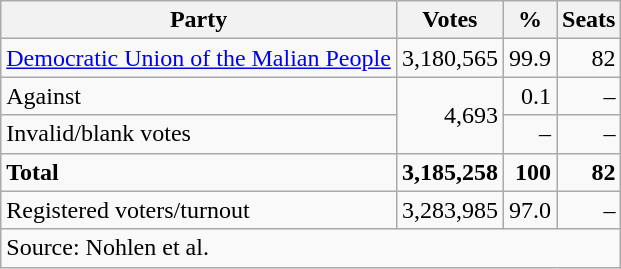<table class=wikitable style=text-align:right>
<tr>
<th>Party</th>
<th>Votes</th>
<th>%</th>
<th>Seats</th>
</tr>
<tr>
<td align=left><a href='#'>Democratic Union of the Malian People</a></td>
<td>3,180,565</td>
<td>99.9</td>
<td>82</td>
</tr>
<tr>
<td align=left>Against</td>
<td rowspan=2>4,693</td>
<td>0.1</td>
<td>–</td>
</tr>
<tr>
<td align=left>Invalid/blank votes</td>
<td>–</td>
<td>–</td>
</tr>
<tr>
<td align=left><strong>Total</strong></td>
<td><strong>3,185,258</strong></td>
<td><strong>100</strong></td>
<td><strong>82</strong></td>
</tr>
<tr>
<td align=left>Registered voters/turnout</td>
<td>3,283,985</td>
<td>97.0</td>
<td>–</td>
</tr>
<tr>
<td align=left colspan=4>Source: Nohlen et al.</td>
</tr>
</table>
